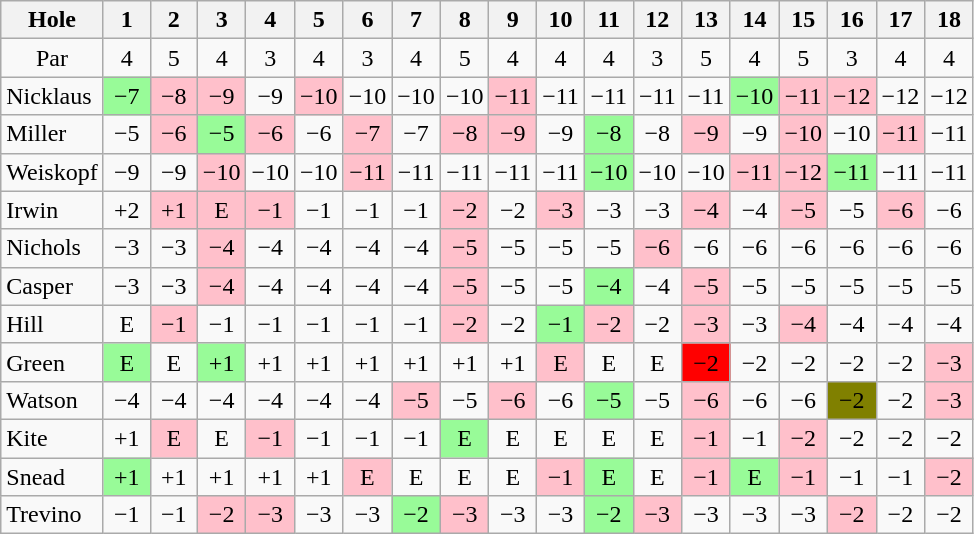<table class="wikitable" style="text-align:center">
<tr>
<th>Hole</th>
<th>  1  </th>
<th>  2  </th>
<th>  3  </th>
<th> 4 </th>
<th> 5 </th>
<th> 6 </th>
<th> 7 </th>
<th> 8 </th>
<th> 9 </th>
<th>10</th>
<th>11</th>
<th>12</th>
<th>13</th>
<th>14</th>
<th>15</th>
<th>16</th>
<th>17</th>
<th>18</th>
</tr>
<tr>
<td>Par</td>
<td>4</td>
<td>5</td>
<td>4</td>
<td>3</td>
<td>4</td>
<td>3</td>
<td>4</td>
<td>5</td>
<td>4</td>
<td>4</td>
<td>4</td>
<td>3</td>
<td>5</td>
<td>4</td>
<td>5</td>
<td>3</td>
<td>4</td>
<td>4</td>
</tr>
<tr>
<td align=left> Nicklaus</td>
<td style="background: PaleGreen;">−7</td>
<td style="background: Pink;">−8</td>
<td style="background: Pink;">−9</td>
<td>−9</td>
<td style="background: Pink;">−10</td>
<td>−10</td>
<td>−10</td>
<td>−10</td>
<td style="background: Pink;">−11</td>
<td>−11</td>
<td>−11</td>
<td>−11</td>
<td>−11</td>
<td style="background: PaleGreen;">−10</td>
<td style="background: Pink;">−11</td>
<td style="background: Pink;">−12</td>
<td>−12</td>
<td>−12</td>
</tr>
<tr>
<td align=left> Miller</td>
<td>−5</td>
<td style="background: Pink;">−6</td>
<td style="background: PaleGreen;">−5</td>
<td style="background: Pink;">−6</td>
<td>−6</td>
<td style="background: Pink;">−7</td>
<td>−7</td>
<td style="background: Pink;">−8</td>
<td style="background: Pink;">−9</td>
<td>−9</td>
<td style="background: PaleGreen;">−8</td>
<td>−8</td>
<td style="background: Pink;">−9</td>
<td>−9</td>
<td style="background: Pink;">−10</td>
<td>−10</td>
<td style="background: Pink;">−11</td>
<td>−11</td>
</tr>
<tr>
<td align=left> Weiskopf</td>
<td>−9</td>
<td>−9</td>
<td style="background: Pink;">−10</td>
<td>−10</td>
<td>−10</td>
<td style="background: Pink;">−11</td>
<td>−11</td>
<td>−11</td>
<td>−11</td>
<td>−11</td>
<td style="background: PaleGreen;">−10</td>
<td>−10</td>
<td>−10</td>
<td style="background: Pink;">−11</td>
<td style="background: Pink;">−12</td>
<td style="background: PaleGreen;">−11</td>
<td>−11</td>
<td>−11</td>
</tr>
<tr>
<td align=left> Irwin</td>
<td>+2</td>
<td style="background: Pink;">+1</td>
<td style="background: Pink;">E</td>
<td style="background: Pink;">−1</td>
<td>−1</td>
<td>−1</td>
<td>−1</td>
<td style="background: Pink;">−2</td>
<td>−2</td>
<td style="background: Pink;">−3</td>
<td>−3</td>
<td>−3</td>
<td style="background: Pink;">−4</td>
<td>−4</td>
<td style="background: Pink;">−5</td>
<td>−5</td>
<td style="background: Pink;">−6</td>
<td>−6</td>
</tr>
<tr>
<td align=left> Nichols</td>
<td>−3</td>
<td>−3</td>
<td style="background: Pink;">−4</td>
<td>−4</td>
<td>−4</td>
<td>−4</td>
<td>−4</td>
<td style="background: Pink;">−5</td>
<td>−5</td>
<td>−5</td>
<td>−5</td>
<td style="background: Pink;">−6</td>
<td>−6</td>
<td>−6</td>
<td>−6</td>
<td>−6</td>
<td>−6</td>
<td>−6</td>
</tr>
<tr>
<td align=left> Casper</td>
<td>−3</td>
<td>−3</td>
<td style="background: Pink;">−4</td>
<td>−4</td>
<td>−4</td>
<td>−4</td>
<td>−4</td>
<td style="background: Pink;">−5</td>
<td>−5</td>
<td>−5</td>
<td style="background: PaleGreen;">−4</td>
<td>−4</td>
<td style="background: Pink;">−5</td>
<td>−5</td>
<td>−5</td>
<td>−5</td>
<td>−5</td>
<td>−5</td>
</tr>
<tr>
<td align=left> Hill</td>
<td>E</td>
<td style="background: Pink;">−1</td>
<td>−1</td>
<td>−1</td>
<td>−1</td>
<td>−1</td>
<td>−1</td>
<td style="background: Pink;">−2</td>
<td>−2</td>
<td style="background: PaleGreen;">−1</td>
<td style="background: Pink;">−2</td>
<td>−2</td>
<td style="background: Pink;">−3</td>
<td>−3</td>
<td style="background: Pink;">−4</td>
<td>−4</td>
<td>−4</td>
<td>−4</td>
</tr>
<tr>
<td align=left> Green</td>
<td style="background: PaleGreen;">E</td>
<td>E</td>
<td style="background: PaleGreen;">+1</td>
<td>+1</td>
<td>+1</td>
<td>+1</td>
<td>+1</td>
<td>+1</td>
<td>+1</td>
<td style="background: Pink;">E</td>
<td>E</td>
<td>E</td>
<td style="background: Red;">−2</td>
<td>−2</td>
<td>−2</td>
<td>−2</td>
<td>−2</td>
<td style="background: Pink;">−3</td>
</tr>
<tr>
<td align=left> Watson</td>
<td>−4</td>
<td>−4</td>
<td>−4</td>
<td>−4</td>
<td>−4</td>
<td>−4</td>
<td style="background: Pink;">−5</td>
<td>−5</td>
<td style="background: Pink;">−6</td>
<td>−6</td>
<td style="background: PaleGreen;">−5</td>
<td>−5</td>
<td style="background: Pink;">−6</td>
<td>−6</td>
<td>−6</td>
<td style="background: Olive;">−2</td>
<td>−2</td>
<td style="background: Pink;">−3</td>
</tr>
<tr>
<td align=left> Kite</td>
<td>+1</td>
<td style="background: Pink;">E</td>
<td>E</td>
<td style="background: Pink;">−1</td>
<td>−1</td>
<td>−1</td>
<td>−1</td>
<td style="background: PaleGreen;">E</td>
<td>E</td>
<td>E</td>
<td>E</td>
<td>E</td>
<td style="background: Pink;">−1</td>
<td>−1</td>
<td style="background: Pink;">−2</td>
<td>−2</td>
<td>−2</td>
<td>−2</td>
</tr>
<tr>
<td align=left> Snead</td>
<td style="background: PaleGreen;">+1</td>
<td>+1</td>
<td>+1</td>
<td>+1</td>
<td>+1</td>
<td style="background: Pink;">E</td>
<td>E</td>
<td>E</td>
<td>E</td>
<td style="background: Pink;">−1</td>
<td style="background: PaleGreen;">E</td>
<td>E</td>
<td style="background: Pink;">−1</td>
<td style="background: PaleGreen;">E</td>
<td style="background: Pink;">−1</td>
<td>−1</td>
<td>−1</td>
<td style="background: Pink;">−2</td>
</tr>
<tr>
<td align=left> Trevino</td>
<td>−1</td>
<td>−1</td>
<td style="background: Pink;">−2</td>
<td style="background: Pink;">−3</td>
<td>−3</td>
<td>−3</td>
<td style="background: PaleGreen;">−2</td>
<td style="background: Pink;">−3</td>
<td>−3</td>
<td>−3</td>
<td style="background: PaleGreen;">−2</td>
<td style="background: Pink;">−3</td>
<td>−3</td>
<td>−3</td>
<td>−3</td>
<td style="background: Pink;">−2</td>
<td>−2</td>
<td>−2</td>
</tr>
</table>
